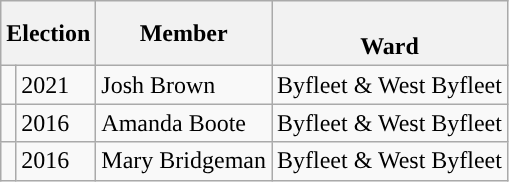<table class="wikitable">
<tr>
<th colspan="2">Election</th>
<th>Member</th>
<th><br>Ward</th>
</tr>
<tr>
<td style="background-color: "></td>
<td>2021</td>
<td>Josh Brown</td>
<td>Byfleet & West Byfleet</td>
</tr>
<tr>
<td style="background-color: "></td>
<td>2016</td>
<td>Amanda Boote</td>
<td>Byfleet & West Byfleet</td>
</tr>
<tr>
<td style="background-color: "></td>
<td>2016</td>
<td>Mary Bridgeman</td>
<td>Byfleet & West Byfleet</td>
</tr>
</table>
